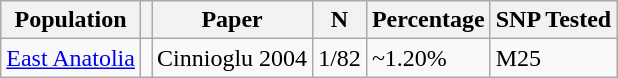<table class="wikitable">
<tr>
<th>Population</th>
<th></th>
<th>Paper</th>
<th>N</th>
<th>Percentage</th>
<th>SNP Tested</th>
</tr>
<tr>
<td><a href='#'>East Anatolia</a></td>
<td></td>
<td>Cinnioglu 2004</td>
<td>1/82</td>
<td>~1.20%</td>
<td>M25</td>
</tr>
</table>
